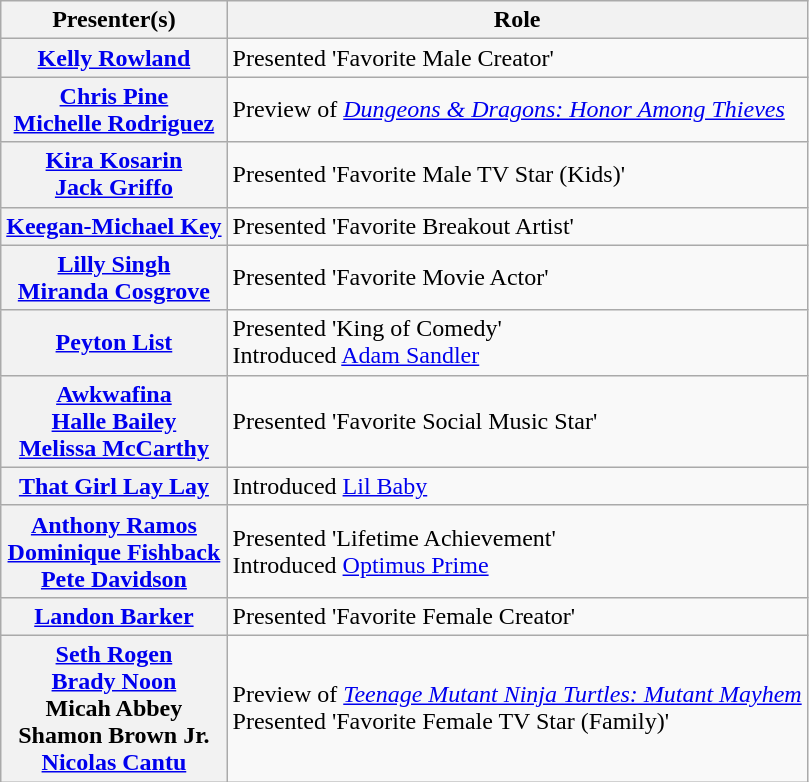<table class="wikitable plainrowheaders">
<tr>
<th scope="col">Presenter(s)</th>
<th scope="col">Role</th>
</tr>
<tr>
<th scope="row"><a href='#'>Kelly Rowland</a></th>
<td>Presented 'Favorite Male Creator'</td>
</tr>
<tr>
<th scope="row"><a href='#'>Chris Pine</a><br><a href='#'>Michelle Rodriguez</a></th>
<td>Preview of <em><a href='#'>Dungeons & Dragons: Honor Among Thieves</a></em></td>
</tr>
<tr>
<th scope="row"><a href='#'>Kira Kosarin</a><br><a href='#'>Jack Griffo</a></th>
<td>Presented 'Favorite Male TV Star (Kids)'</td>
</tr>
<tr>
<th scope="row"><a href='#'>Keegan-Michael Key</a></th>
<td>Presented 'Favorite Breakout Artist'</td>
</tr>
<tr>
<th scope="row"><a href='#'>Lilly Singh</a><br><a href='#'>Miranda Cosgrove</a></th>
<td>Presented 'Favorite Movie Actor'</td>
</tr>
<tr>
<th scope="row"><a href='#'>Peyton List</a></th>
<td>Presented 'King of Comedy'<br>Introduced <a href='#'>Adam Sandler</a></td>
</tr>
<tr>
<th scope="row"><a href='#'>Awkwafina</a><br><a href='#'>Halle Bailey</a><br><a href='#'>Melissa McCarthy</a></th>
<td>Presented 'Favorite Social Music Star'</td>
</tr>
<tr>
<th scope="row"><a href='#'>That Girl Lay Lay</a></th>
<td>Introduced <a href='#'>Lil Baby</a></td>
</tr>
<tr>
<th scope="row"><a href='#'>Anthony Ramos</a><br><a href='#'>Dominique Fishback</a><br><a href='#'>Pete Davidson</a></th>
<td>Presented 'Lifetime Achievement'<br>Introduced <a href='#'>Optimus Prime</a></td>
</tr>
<tr>
<th scope="row"><a href='#'>Landon Barker</a></th>
<td>Presented 'Favorite Female Creator'</td>
</tr>
<tr>
<th scope="row"><a href='#'>Seth Rogen</a><br><a href='#'>Brady Noon</a><br>Micah Abbey<br>Shamon Brown Jr.<br><a href='#'>Nicolas Cantu</a></th>
<td>Preview of <em><a href='#'>Teenage Mutant Ninja Turtles: Mutant Mayhem</a></em><br>Presented 'Favorite Female TV Star (Family)'</td>
</tr>
</table>
